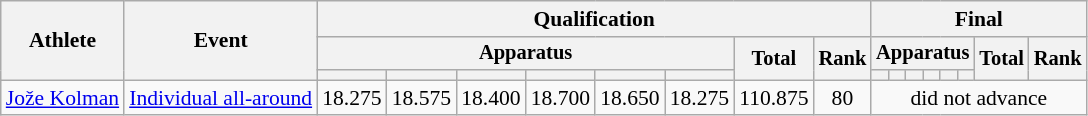<table class="wikitable" style="font-size:90%">
<tr>
<th rowspan=3>Athlete</th>
<th rowspan=3>Event</th>
<th colspan =8>Qualification</th>
<th colspan =8>Final</th>
</tr>
<tr style="font-size:95%">
<th colspan=6>Apparatus</th>
<th rowspan=2>Total</th>
<th rowspan=2>Rank</th>
<th colspan=6>Apparatus</th>
<th rowspan=2>Total</th>
<th rowspan=2>Rank</th>
</tr>
<tr style="font-size:95%">
<th></th>
<th></th>
<th></th>
<th></th>
<th></th>
<th></th>
<th></th>
<th></th>
<th></th>
<th></th>
<th></th>
<th></th>
</tr>
<tr align=center>
<td align=left><a href='#'>Jože Kolman</a></td>
<td align=left><a href='#'>Individual all-around</a></td>
<td>18.275</td>
<td>18.575</td>
<td>18.400</td>
<td>18.700</td>
<td>18.650</td>
<td>18.275</td>
<td>110.875</td>
<td>80</td>
<td colspan=8>did not advance</td>
</tr>
</table>
